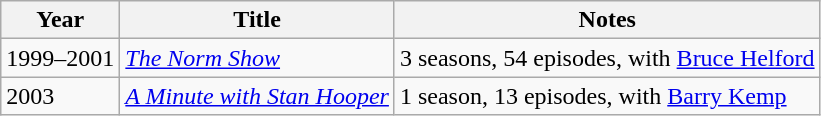<table class="wikitable">
<tr>
<th>Year</th>
<th>Title</th>
<th>Notes</th>
</tr>
<tr>
<td>1999–2001</td>
<td><em><a href='#'>The Norm Show</a></em></td>
<td>3 seasons, 54 episodes, with <a href='#'>Bruce Helford</a></td>
</tr>
<tr>
<td>2003</td>
<td><em><a href='#'>A Minute with Stan Hooper</a></em></td>
<td>1 season, 13 episodes, with <a href='#'>Barry Kemp</a></td>
</tr>
</table>
